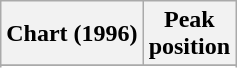<table class="wikitable sortable">
<tr>
<th align="left">Chart (1996)</th>
<th align="center">Peak<br>position</th>
</tr>
<tr>
</tr>
<tr>
</tr>
<tr>
</tr>
</table>
